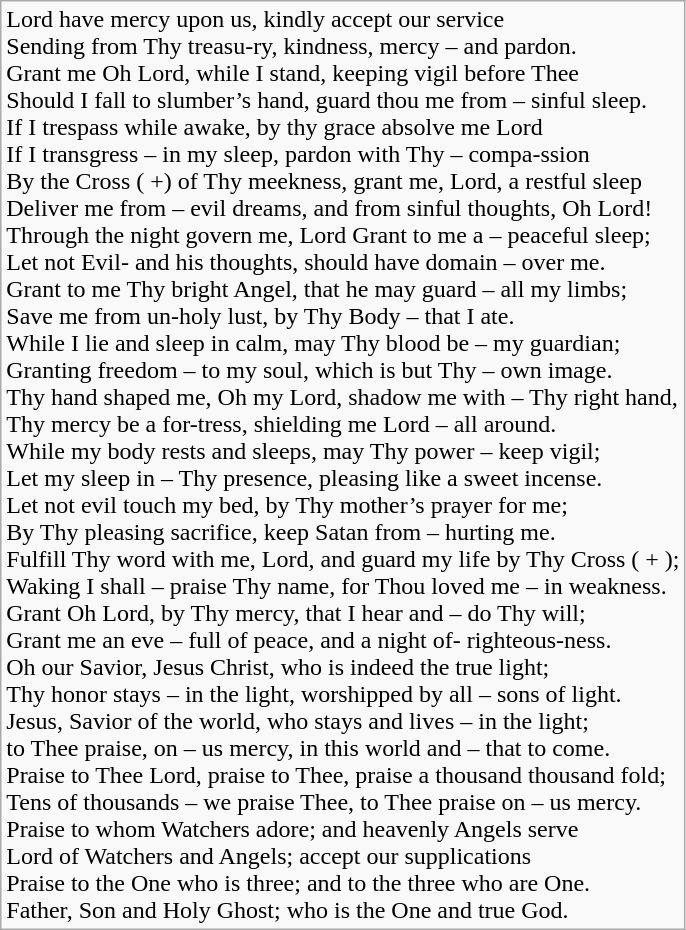<table class="wikitable mw-collapsible">
<tr>
<td>Lord have mercy upon us, kindly accept our service<br>Sending from Thy treasu-ry, kindness, mercy – and pardon.<br>Grant me Oh Lord, while I stand, keeping vigil before Thee<br>Should I fall to slumber’s hand, guard thou me from – sinful sleep.<br>If I trespass while awake, by thy grace absolve me Lord<br>If I transgress – in my sleep, pardon with Thy – compa-ssion<br>By the Cross ( +) of Thy meekness, grant me, Lord, a restful sleep<br>Deliver me from – evil dreams, and from sinful thoughts, Oh Lord!<br>Through the night govern me, Lord Grant to me a – peaceful sleep;<br>Let not Evil- and his thoughts, should have domain – over me.<br>Grant to me Thy bright Angel, that he may guard – all my limbs;<br>Save me from un-holy lust, by Thy Body – that I ate.<br>While I lie and sleep in calm, may Thy blood be – my guardian;<br>Granting freedom – to my soul, which is but Thy – own image.<br>Thy hand shaped me, Oh my Lord, shadow me with – Thy right hand,<br>Thy mercy be a for-tress, shielding me Lord – all around.<br>While my body rests and sleeps, may Thy power – keep vigil;<br>Let my sleep in – Thy presence, pleasing like a sweet incense.<br>Let not evil touch my bed, by Thy mother’s prayer for me;<br>By Thy pleasing sacrifice, keep Satan from – hurting me.<br>Fulfill Thy word with me, Lord, and guard my life by Thy Cross ( + );<br>Waking I shall – praise Thy name, for Thou loved me – in weakness.<br>Grant Oh Lord, by Thy mercy, that I hear and – do Thy will;<br>Grant me an eve – full of peace, and a night of- righteous-ness.<br>Oh our Savior, Jesus Christ, who is indeed the true light;<br>Thy honor stays – in the light, worshipped by all – sons of light.<br>Jesus, Savior of the world, who stays and lives – in the light;<br>to Thee praise, on – us mercy, in this world and – that to come.<br>Praise to Thee Lord, praise to Thee, praise a thousand thousand fold;<br>Tens of thousands – we praise Thee, to Thee praise on – us mercy.<br>Praise to whom Watchers adore; and heavenly Angels serve<br>Lord of Watchers and Angels; accept our supplications<br>Praise to the One who is three; and to the three who are One.<br>Father, Son and Holy Ghost; who is the One and true God.</td>
</tr>
</table>
